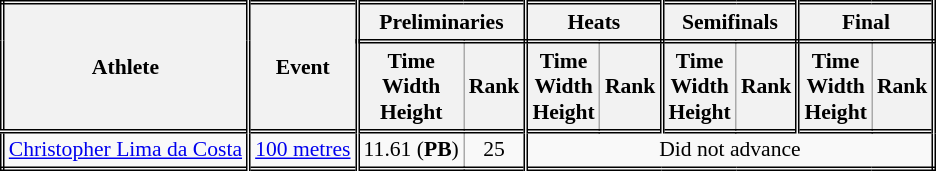<table class=wikitable style="font-size:90%; border: double;">
<tr>
<th rowspan="2" style="border-right:double">Athlete</th>
<th rowspan="2" style="border-right:double">Event</th>
<th colspan="2" style="border-right:double; border-bottom:double;">Preliminaries</th>
<th colspan="2" style="border-right:double; border-bottom:double;">Heats</th>
<th colspan="2" style="border-right:double; border-bottom:double;">Semifinals</th>
<th colspan="2" style="border-right:double; border-bottom:double;">Final</th>
</tr>
<tr>
<th>Time<br>Width<br>Height</th>
<th style="border-right:double">Rank</th>
<th>Time<br>Width<br>Height</th>
<th style="border-right:double">Rank</th>
<th>Time<br>Width<br>Height</th>
<th style="border-right:double">Rank</th>
<th>Time<br>Width<br>Height</th>
<th style="border-right:double">Rank</th>
</tr>
<tr style="border-top: double;">
<td style="border-right:double"><a href='#'>Christopher Lima da Costa</a></td>
<td style="border-right:double"><a href='#'>100 metres</a></td>
<td align=center>11.61 (<strong>PB</strong>)</td>
<td style="border-right:double" align=center>25</td>
<td colspan="6" align=center>Did not advance</td>
</tr>
</table>
